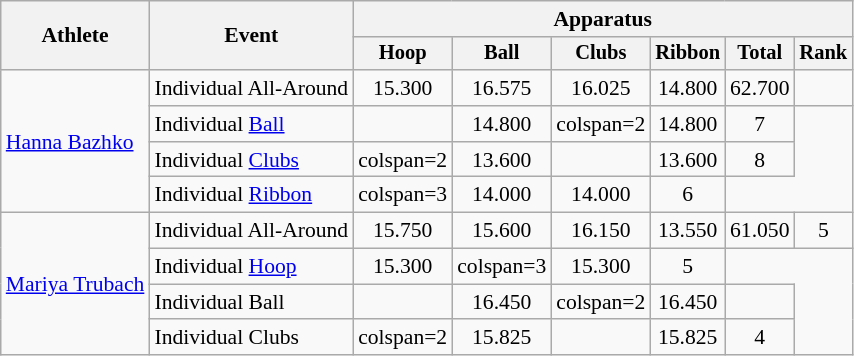<table class="wikitable" style="font-size:90%">
<tr>
<th rowspan="2">Athlete</th>
<th rowspan="2">Event</th>
<th colspan="6">Apparatus</th>
</tr>
<tr style="font-size:95%">
<th>Hoop</th>
<th>Ball</th>
<th>Clubs</th>
<th>Ribbon</th>
<th>Total</th>
<th>Rank</th>
</tr>
<tr align="center">
<td rowspan="4" align="left"><a href='#'>Hanna Bazhko</a></td>
<td align="left">Individual All-Around</td>
<td>15.300</td>
<td>16.575</td>
<td>16.025</td>
<td>14.800</td>
<td>62.700</td>
<td></td>
</tr>
<tr align="center">
<td align="left">Individual <a href='#'>Ball</a></td>
<td></td>
<td>14.800</td>
<td>colspan=2 </td>
<td>14.800</td>
<td>7</td>
</tr>
<tr align="center">
<td align="left">Individual <a href='#'>Clubs</a></td>
<td>colspan=2 </td>
<td>13.600</td>
<td></td>
<td>13.600</td>
<td>8</td>
</tr>
<tr align="center">
<td align="left">Individual <a href='#'>Ribbon</a></td>
<td>colspan=3 </td>
<td>14.000</td>
<td>14.000</td>
<td>6</td>
</tr>
<tr align="center">
<td rowspan="4" align="left"><a href='#'>Mariya Trubach</a></td>
<td align="left">Individual All-Around</td>
<td>15.750</td>
<td>15.600</td>
<td>16.150</td>
<td>13.550</td>
<td>61.050</td>
<td>5</td>
</tr>
<tr align="center">
<td align="left">Individual <a href='#'>Hoop</a></td>
<td>15.300</td>
<td>colspan=3 </td>
<td>15.300</td>
<td>5</td>
</tr>
<tr align="center">
<td align="left">Individual Ball</td>
<td></td>
<td>16.450</td>
<td>colspan=2 </td>
<td>16.450</td>
<td></td>
</tr>
<tr align="center">
<td align="left">Individual Clubs</td>
<td>colspan=2 </td>
<td>15.825</td>
<td></td>
<td>15.825</td>
<td>4</td>
</tr>
</table>
